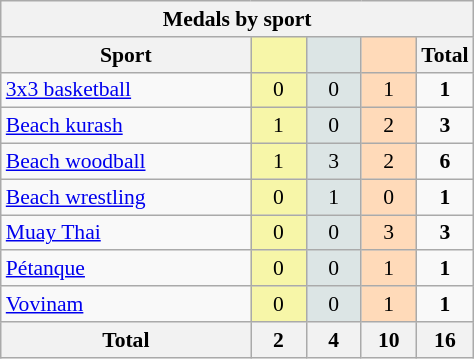<table class="wikitable" style="font-size:90%; text-align:center;">
<tr>
<th colspan="5">Medals by sport</th>
</tr>
<tr>
<th width="160">Sport</th>
<th scope="col" width="30" style="background:#F7F6A8;"></th>
<th scope="col" width="30" style="background:#DCE5E5;"></th>
<th scope="col" width="30" style="background:#FFDAB9;"></th>
<th width="30">Total</th>
</tr>
<tr>
<td align="left"><a href='#'>3x3 basketball</a></td>
<td style="background:#F7F6A8;">0</td>
<td style="background:#DCE5E5;">0</td>
<td style="background:#FFDAB9;">1</td>
<td><strong>1</strong></td>
</tr>
<tr>
<td align="left"><a href='#'>Beach kurash</a></td>
<td style="background:#F7F6A8;">1</td>
<td style="background:#DCE5E5;">0</td>
<td style="background:#FFDAB9;">2</td>
<td><strong>3</strong></td>
</tr>
<tr>
<td align="left"><a href='#'>Beach woodball</a></td>
<td style="background:#F7F6A8;">1</td>
<td style="background:#DCE5E5;">3</td>
<td style="background:#FFDAB9;">2</td>
<td><strong>6</strong></td>
</tr>
<tr>
<td align="left"><a href='#'>Beach wrestling</a></td>
<td style="background:#F7F6A8;">0</td>
<td style="background:#DCE5E5;">1</td>
<td style="background:#FFDAB9;">0</td>
<td><strong>1</strong></td>
</tr>
<tr>
<td align="left"><a href='#'>Muay Thai</a></td>
<td style="background:#F7F6A8;">0</td>
<td style="background:#DCE5E5;">0</td>
<td style="background:#FFDAB9;">3</td>
<td><strong>3</strong></td>
</tr>
<tr>
<td align="left"><a href='#'>Pétanque</a></td>
<td style="background:#F7F6A8;">0</td>
<td style="background:#DCE5E5;">0</td>
<td style="background:#FFDAB9;">1</td>
<td><strong>1</strong></td>
</tr>
<tr>
<td align="left"><a href='#'>Vovinam</a></td>
<td style="background:#F7F6A8;">0</td>
<td style="background:#DCE5E5;">0</td>
<td style="background:#FFDAB9;">1</td>
<td><strong>1</strong></td>
</tr>
<tr class="sortbottom">
<th>Total</th>
<th>2</th>
<th>4</th>
<th>10</th>
<th>16</th>
</tr>
</table>
